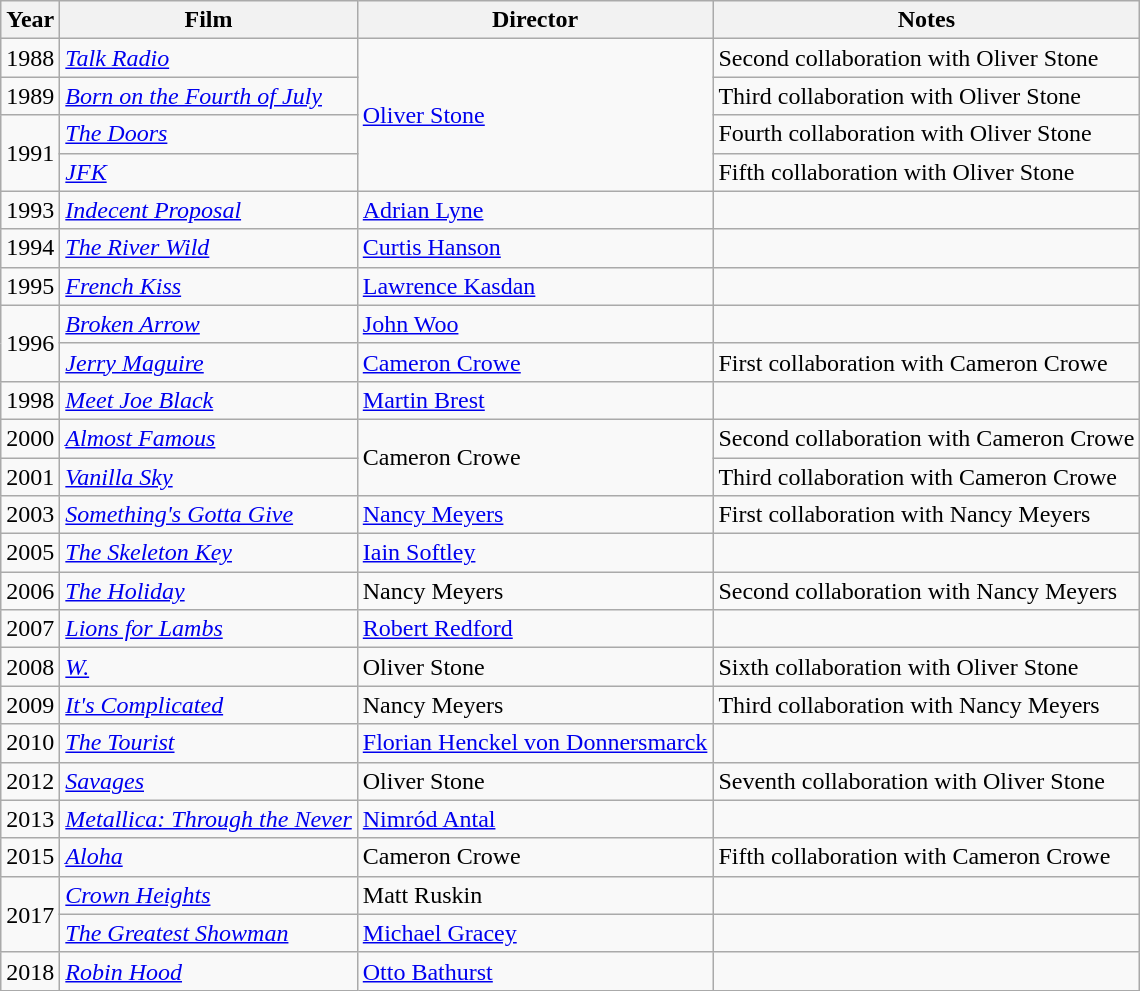<table class="wikitable">
<tr>
<th>Year</th>
<th>Film</th>
<th>Director</th>
<th>Notes</th>
</tr>
<tr>
<td>1988</td>
<td><em><a href='#'>Talk Radio</a></em></td>
<td rowspan=4><a href='#'>Oliver Stone</a></td>
<td>Second collaboration with Oliver Stone</td>
</tr>
<tr>
<td>1989</td>
<td><em><a href='#'>Born on the Fourth of July</a></em></td>
<td>Third collaboration with Oliver Stone</td>
</tr>
<tr>
<td rowspan=2>1991</td>
<td><em><a href='#'>The Doors</a></em></td>
<td>Fourth collaboration with Oliver Stone</td>
</tr>
<tr>
<td><em><a href='#'>JFK</a></em></td>
<td>Fifth collaboration with Oliver Stone</td>
</tr>
<tr>
<td>1993</td>
<td><em><a href='#'>Indecent Proposal</a></em></td>
<td><a href='#'>Adrian Lyne</a></td>
<td></td>
</tr>
<tr>
<td>1994</td>
<td><em><a href='#'>The River Wild</a></em></td>
<td><a href='#'>Curtis Hanson</a></td>
<td></td>
</tr>
<tr>
<td>1995</td>
<td><em><a href='#'>French Kiss</a></em></td>
<td><a href='#'>Lawrence Kasdan</a></td>
<td></td>
</tr>
<tr>
<td rowspan=2>1996</td>
<td><em><a href='#'>Broken Arrow</a></em></td>
<td><a href='#'>John Woo</a></td>
<td></td>
</tr>
<tr>
<td><em><a href='#'>Jerry Maguire</a></em></td>
<td><a href='#'>Cameron Crowe</a></td>
<td>First collaboration with Cameron Crowe</td>
</tr>
<tr>
<td>1998</td>
<td><em><a href='#'>Meet Joe Black</a></em></td>
<td><a href='#'>Martin Brest</a></td>
<td></td>
</tr>
<tr>
<td>2000</td>
<td><em><a href='#'>Almost Famous</a></em></td>
<td rowspan=2>Cameron Crowe</td>
<td>Second collaboration with Cameron Crowe</td>
</tr>
<tr>
<td>2001</td>
<td><em><a href='#'>Vanilla Sky</a></em></td>
<td>Third collaboration with Cameron Crowe</td>
</tr>
<tr>
<td>2003</td>
<td><em><a href='#'>Something's Gotta Give</a></em></td>
<td><a href='#'>Nancy Meyers</a></td>
<td>First collaboration with Nancy Meyers</td>
</tr>
<tr>
<td>2005</td>
<td><em><a href='#'>The Skeleton Key</a></em></td>
<td><a href='#'>Iain Softley</a></td>
<td></td>
</tr>
<tr>
<td>2006</td>
<td><em><a href='#'>The Holiday</a></em></td>
<td>Nancy Meyers</td>
<td>Second collaboration with Nancy Meyers</td>
</tr>
<tr>
<td>2007</td>
<td><em><a href='#'>Lions for Lambs</a></em></td>
<td><a href='#'>Robert Redford</a></td>
<td></td>
</tr>
<tr>
<td>2008</td>
<td><em><a href='#'>W.</a></em></td>
<td>Oliver Stone</td>
<td>Sixth collaboration with Oliver Stone</td>
</tr>
<tr>
<td>2009</td>
<td><em><a href='#'>It's Complicated</a></em></td>
<td>Nancy Meyers</td>
<td>Third collaboration with Nancy Meyers</td>
</tr>
<tr>
<td>2010</td>
<td><em><a href='#'>The Tourist</a></em></td>
<td><a href='#'>Florian Henckel von Donnersmarck</a></td>
<td></td>
</tr>
<tr>
<td>2012</td>
<td><em><a href='#'>Savages</a></em></td>
<td>Oliver Stone</td>
<td>Seventh collaboration with Oliver Stone</td>
</tr>
<tr>
<td>2013</td>
<td><em><a href='#'>Metallica: Through the Never</a></em></td>
<td><a href='#'>Nimród Antal</a></td>
<td></td>
</tr>
<tr>
<td>2015</td>
<td><em><a href='#'>Aloha</a></em></td>
<td>Cameron Crowe</td>
<td>Fifth collaboration with Cameron Crowe</td>
</tr>
<tr>
<td rowspan=2>2017</td>
<td><em><a href='#'>Crown Heights</a></em></td>
<td>Matt Ruskin</td>
<td></td>
</tr>
<tr>
<td><em><a href='#'>The Greatest Showman</a></em></td>
<td><a href='#'>Michael Gracey</a></td>
<td></td>
</tr>
<tr>
<td>2018</td>
<td><em><a href='#'>Robin Hood</a></em></td>
<td><a href='#'>Otto Bathurst</a></td>
<td></td>
</tr>
</table>
